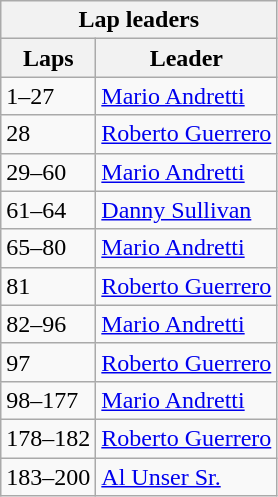<table class="wikitable">
<tr>
<th colspan=2>Lap leaders</th>
</tr>
<tr>
<th>Laps</th>
<th>Leader</th>
</tr>
<tr>
<td>1–27</td>
<td><a href='#'>Mario Andretti</a></td>
</tr>
<tr>
<td>28</td>
<td><a href='#'>Roberto Guerrero</a></td>
</tr>
<tr>
<td>29–60</td>
<td><a href='#'>Mario Andretti</a></td>
</tr>
<tr>
<td>61–64</td>
<td><a href='#'>Danny Sullivan</a></td>
</tr>
<tr>
<td>65–80</td>
<td><a href='#'>Mario Andretti</a></td>
</tr>
<tr>
<td>81</td>
<td><a href='#'>Roberto Guerrero</a></td>
</tr>
<tr>
<td>82–96</td>
<td><a href='#'>Mario Andretti</a></td>
</tr>
<tr>
<td>97</td>
<td><a href='#'>Roberto Guerrero</a></td>
</tr>
<tr>
<td>98–177</td>
<td><a href='#'>Mario Andretti</a></td>
</tr>
<tr>
<td>178–182</td>
<td><a href='#'>Roberto Guerrero</a></td>
</tr>
<tr>
<td>183–200</td>
<td><a href='#'>Al Unser Sr.</a></td>
</tr>
</table>
